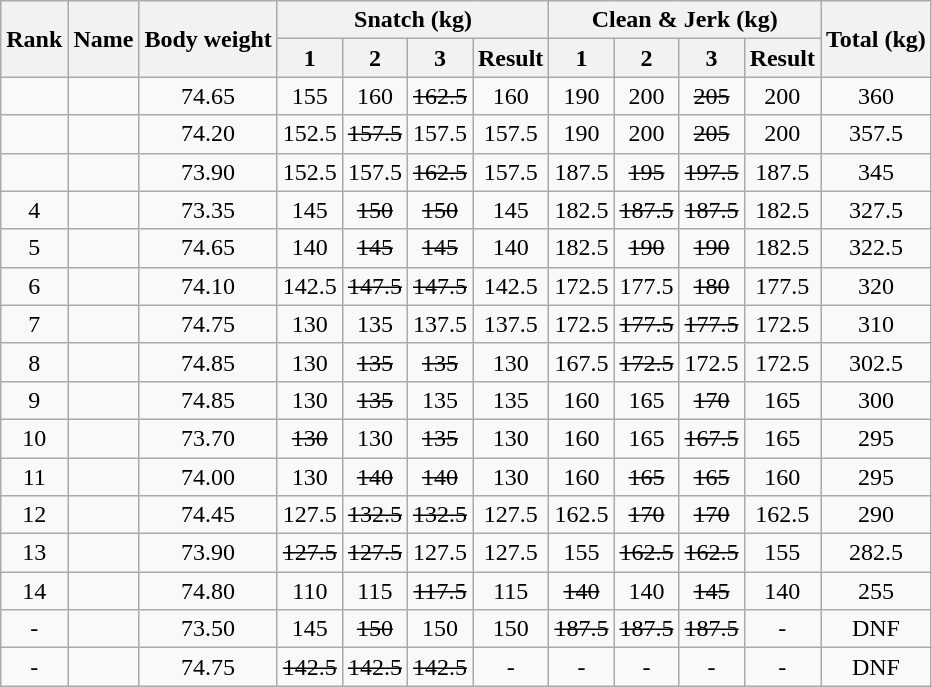<table class = "wikitable" style="text-align:center;">
<tr>
<th rowspan=2>Rank</th>
<th rowspan=2>Name</th>
<th rowspan=2>Body weight</th>
<th colspan=4>Snatch (kg)</th>
<th colspan=4>Clean & Jerk (kg)</th>
<th rowspan=2>Total (kg)</th>
</tr>
<tr>
<th>1</th>
<th>2</th>
<th>3</th>
<th>Result</th>
<th>1</th>
<th>2</th>
<th>3</th>
<th>Result</th>
</tr>
<tr>
<td></td>
<td align=left></td>
<td>74.65</td>
<td>155</td>
<td>160</td>
<td><s>162.5</s></td>
<td>160</td>
<td>190</td>
<td>200</td>
<td><s>205</s></td>
<td>200</td>
<td>360</td>
</tr>
<tr>
<td></td>
<td align=left></td>
<td>74.20</td>
<td>152.5</td>
<td><s>157.5</s></td>
<td>157.5</td>
<td>157.5</td>
<td>190</td>
<td>200</td>
<td><s>205</s></td>
<td>200</td>
<td>357.5</td>
</tr>
<tr>
<td></td>
<td align=left></td>
<td>73.90</td>
<td>152.5</td>
<td>157.5</td>
<td><s>162.5</s></td>
<td>157.5</td>
<td>187.5</td>
<td><s>195</s></td>
<td><s>197.5</s></td>
<td>187.5</td>
<td>345</td>
</tr>
<tr>
<td>4</td>
<td align=left></td>
<td>73.35</td>
<td>145</td>
<td><s>150</s></td>
<td><s>150</s></td>
<td>145</td>
<td>182.5</td>
<td><s>187.5</s></td>
<td><s>187.5</s></td>
<td>182.5</td>
<td>327.5</td>
</tr>
<tr>
<td>5</td>
<td align=left></td>
<td>74.65</td>
<td>140</td>
<td><s>145</s></td>
<td><s>145</s></td>
<td>140</td>
<td>182.5</td>
<td><s>190</s></td>
<td><s>190</s></td>
<td>182.5</td>
<td>322.5</td>
</tr>
<tr>
<td>6</td>
<td align=left></td>
<td>74.10</td>
<td>142.5</td>
<td><s>147.5</s></td>
<td><s>147.5</s></td>
<td>142.5</td>
<td>172.5</td>
<td>177.5</td>
<td><s>180</s></td>
<td>177.5</td>
<td>320</td>
</tr>
<tr>
<td>7</td>
<td align=left></td>
<td>74.75</td>
<td>130</td>
<td>135</td>
<td>137.5</td>
<td>137.5</td>
<td>172.5</td>
<td><s>177.5</s></td>
<td><s>177.5</s></td>
<td>172.5</td>
<td>310</td>
</tr>
<tr>
<td>8</td>
<td align=left></td>
<td>74.85</td>
<td>130</td>
<td><s>135</s></td>
<td><s>135</s></td>
<td>130</td>
<td>167.5</td>
<td><s>172.5</s></td>
<td>172.5</td>
<td>172.5</td>
<td>302.5</td>
</tr>
<tr>
<td>9</td>
<td align=left></td>
<td>74.85</td>
<td>130</td>
<td><s>135</s></td>
<td>135</td>
<td>135</td>
<td>160</td>
<td>165</td>
<td><s>170</s></td>
<td>165</td>
<td>300</td>
</tr>
<tr>
<td>10</td>
<td align=left></td>
<td>73.70</td>
<td><s>130</s></td>
<td>130</td>
<td><s>135</s></td>
<td>130</td>
<td>160</td>
<td>165</td>
<td><s>167.5</s></td>
<td>165</td>
<td>295</td>
</tr>
<tr>
<td>11</td>
<td align=left></td>
<td>74.00</td>
<td>130</td>
<td><s>140</s></td>
<td><s>140</s></td>
<td>130</td>
<td>160</td>
<td><s>165</s></td>
<td><s>165</s></td>
<td>160</td>
<td>295</td>
</tr>
<tr>
<td>12</td>
<td align=left></td>
<td>74.45</td>
<td>127.5</td>
<td><s>132.5</s></td>
<td><s>132.5</s></td>
<td>127.5</td>
<td>162.5</td>
<td><s>170</s></td>
<td><s>170</s></td>
<td>162.5</td>
<td>290</td>
</tr>
<tr>
<td>13</td>
<td align=left></td>
<td>73.90</td>
<td><s>127.5</s></td>
<td><s>127.5</s></td>
<td>127.5</td>
<td>127.5</td>
<td>155</td>
<td><s>162.5</s></td>
<td><s>162.5</s></td>
<td>155</td>
<td>282.5</td>
</tr>
<tr>
<td>14</td>
<td align=left></td>
<td>74.80</td>
<td>110</td>
<td>115</td>
<td><s>117.5</s></td>
<td>115</td>
<td><s>140</s></td>
<td>140</td>
<td><s>145</s></td>
<td>140</td>
<td>255</td>
</tr>
<tr>
<td>-</td>
<td align=left></td>
<td>73.50</td>
<td>145</td>
<td><s>150</s></td>
<td>150</td>
<td>150</td>
<td><s>187.5</s></td>
<td><s>187.5</s></td>
<td><s>187.5</s></td>
<td>-</td>
<td>DNF</td>
</tr>
<tr>
<td>-</td>
<td align=left></td>
<td>74.75</td>
<td><s>142.5</s></td>
<td><s>142.5</s></td>
<td><s>142.5</s></td>
<td>-</td>
<td>-</td>
<td>-</td>
<td>-</td>
<td>-</td>
<td>DNF</td>
</tr>
</table>
